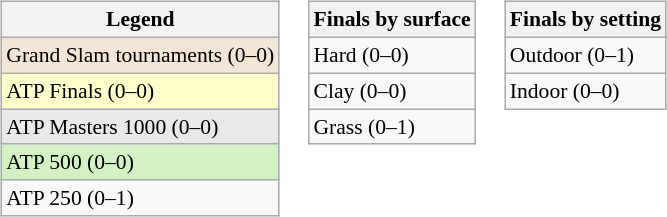<table>
<tr valign=top>
<td><br><table class=wikitable style=font-size:90%>
<tr>
<th>Legend</th>
</tr>
<tr style=background:#f3e6d7>
<td>Grand Slam tournaments (0–0)</td>
</tr>
<tr style=background:#ffc>
<td>ATP Finals (0–0)</td>
</tr>
<tr style=background:#e9e9e9>
<td>ATP Masters 1000 (0–0)</td>
</tr>
<tr style=background:#d4f1c5>
<td>ATP 500 (0–0)</td>
</tr>
<tr>
<td>ATP 250 (0–1)</td>
</tr>
</table>
</td>
<td><br><table class=wikitable style=font-size:90%>
<tr>
<th>Finals by surface</th>
</tr>
<tr>
<td>Hard (0–0)</td>
</tr>
<tr>
<td>Clay (0–0)</td>
</tr>
<tr>
<td>Grass (0–1)</td>
</tr>
</table>
</td>
<td><br><table class=wikitable style=font-size:90%>
<tr>
<th>Finals by setting</th>
</tr>
<tr>
<td>Outdoor (0–1)</td>
</tr>
<tr>
<td>Indoor (0–0)</td>
</tr>
</table>
</td>
</tr>
</table>
